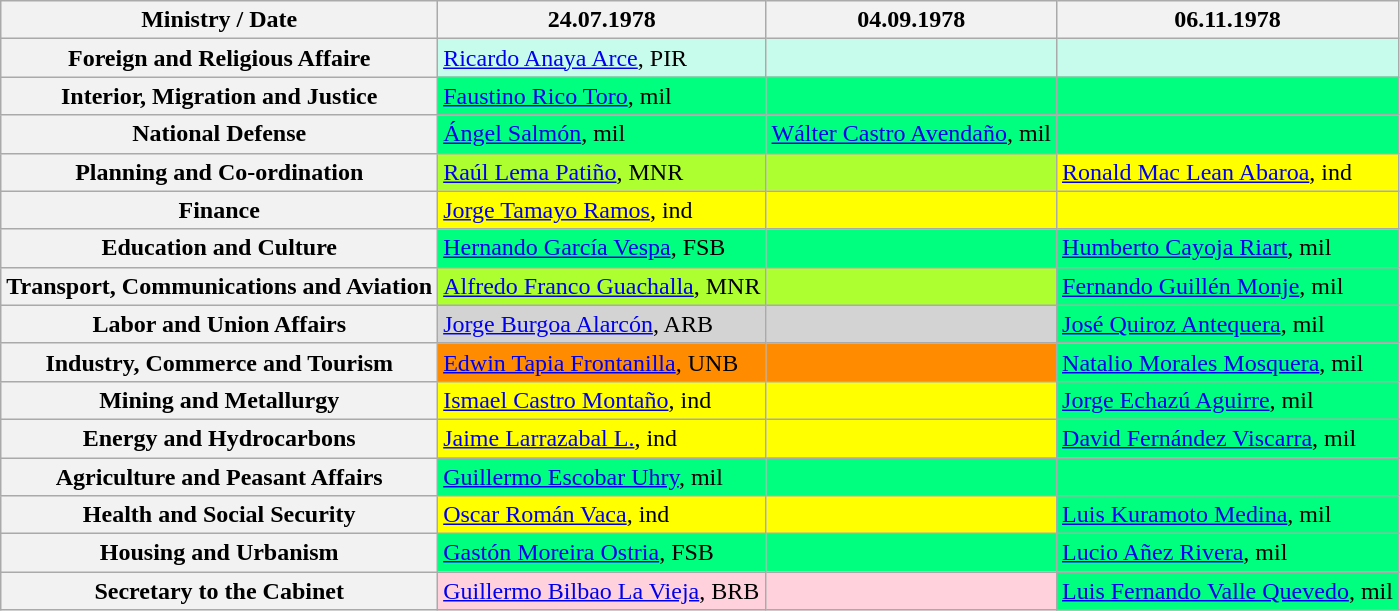<table class="wikitable">
<tr>
<th>Ministry / Date</th>
<th>24.07.1978</th>
<th>04.09.1978</th>
<th>06.11.1978</th>
</tr>
<tr>
<th>Foreign and Religious Affaire</th>
<td style="background-color: #C7FCEC;"><a href='#'>Ricardo Anaya Arce</a>, PIR</td>
<td style="background-color: #C7FCEC;"></td>
<td style="background-color: #C7FCEC;"></td>
</tr>
<tr>
<th>Interior, Migration and Justice</th>
<td style="background-color: #00FF7F;"><a href='#'>Faustino Rico Toro</a>, mil</td>
<td style="background-color: #00FF7F;"></td>
<td style="background-color: #00FF7F;"></td>
</tr>
<tr>
<th>National Defense</th>
<td style="background-color: #00FF7F;"><a href='#'>Ángel Salmón</a>, mil</td>
<td style="background-color: #00FF7F;"><a href='#'>Wálter Castro Avendaño</a>, mil</td>
<td style="background-color: #00FF7F;"></td>
</tr>
<tr>
<th>Planning and Co-ordination</th>
<td style="background-color: #ADFF2F;"><a href='#'>Raúl Lema Patiño</a>, MNR</td>
<td style="background-color: #ADFF2F;"></td>
<td style="background-color: #FFFF00;"><a href='#'>Ronald Mac Lean Abaroa</a>, ind</td>
</tr>
<tr>
<th>Finance</th>
<td style="background-color: #FFFF00;"><a href='#'>Jorge Tamayo Ramos</a>, ind</td>
<td style="background-color: #FFFF00;"></td>
<td style="background-color: #FFFF00;"></td>
</tr>
<tr>
<th>Education and Culture</th>
<td style="background-color: #00FF7F;"><a href='#'>Hernando García Vespa</a>, FSB</td>
<td style="background-color: #00FF7F;"></td>
<td style="background-color: #00FF7F;"><a href='#'>Humberto Cayoja Riart</a>, mil</td>
</tr>
<tr>
<th>Transport, Communications and Aviation</th>
<td style="background-color: #ADFF2F;"><a href='#'>Alfredo Franco Guachalla</a>, MNR</td>
<td style="background-color: #ADFF2F;"></td>
<td style="background-color: #00FF7F;"><a href='#'>Fernando Guillén Monje</a>, mil</td>
</tr>
<tr>
<th>Labor and Union Affairs</th>
<td style="background-color: #D3D3D3;"><a href='#'>Jorge Burgoa Alarcón</a>, ARB</td>
<td style="background-color: #D3D3D3;"></td>
<td style="background-color: #00FF7F;"><a href='#'>José Quiroz Antequera</a>, mil</td>
</tr>
<tr>
<th>Industry, Commerce and Tourism</th>
<td style="background-color: #FF8C00;"><a href='#'>Edwin Tapia Frontanilla</a>, UNB</td>
<td style="background-color: #FF8C00;"></td>
<td style="background-color: #00FF7F;"><a href='#'>Natalio Morales Mosquera</a>, mil</td>
</tr>
<tr>
<th>Mining and Metallurgy</th>
<td style="background-color: #FFFF00;"><a href='#'>Ismael Castro Montaño</a>, ind</td>
<td style="background-color: #FFFF00;"></td>
<td style="background-color: #00FF7F;"><a href='#'>Jorge Echazú Aguirre</a>, mil</td>
</tr>
<tr>
<th>Energy and Hydrocarbons</th>
<td style="background-color: #FFFF00;"><a href='#'>Jaime Larrazabal L.</a>, ind</td>
<td style="background-color: #FFFF00;"></td>
<td style="background-color: #00FF7F;"><a href='#'>David Fernández Viscarra</a>, mil</td>
</tr>
<tr>
<th>Agriculture and Peasant Affairs</th>
<td style="background-color: #00FF7F;"><a href='#'>Guillermo Escobar Uhry</a>, mil</td>
<td style="background-color: #00FF7F;"></td>
<td style="background-color: #00FF7F;"></td>
</tr>
<tr>
<th>Health and Social Security</th>
<td style="background-color: #FFFF00;"><a href='#'>Oscar Román Vaca</a>, ind</td>
<td style="background-color: #FFFF00;"></td>
<td style="background-color: #00FF7F;"><a href='#'>Luis Kuramoto Medina</a>, mil</td>
</tr>
<tr>
<th>Housing and Urbanism</th>
<td style="background-color: #00FF7F;"><a href='#'>Gastón Moreira Ostria</a>, FSB</td>
<td style="background-color: #00FF7F;"></td>
<td style="background-color: #00FF7F;"><a href='#'>Lucio Añez Rivera</a>, mil</td>
</tr>
<tr>
<th>Secretary to the Cabinet</th>
<td style="background-color: #FFD1DC;"><a href='#'>Guillermo Bilbao La Vieja</a>, BRB</td>
<td style="background-color: #FFD1DC;"></td>
<td style="background-color: #00FF7F;"><a href='#'>Luis Fernando Valle Quevedo</a>, mil</td>
</tr>
</table>
